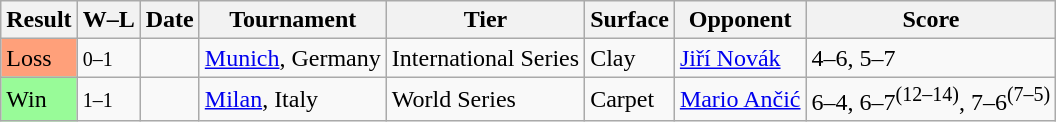<table class="sortable wikitable">
<tr>
<th>Result</th>
<th class="unsortable">W–L</th>
<th>Date</th>
<th>Tournament</th>
<th>Tier</th>
<th>Surface</th>
<th>Opponent</th>
<th class="unsortable">Score</th>
</tr>
<tr>
<td style="background:#ffa07a;">Loss</td>
<td><small>0–1</small></td>
<td><a href='#'></a></td>
<td><a href='#'>Munich</a>, Germany</td>
<td>International Series</td>
<td>Clay</td>
<td> <a href='#'>Jiří Novák</a></td>
<td>4–6, 5–7</td>
</tr>
<tr>
<td style="background:#98fb98;">Win</td>
<td><small>1–1</small></td>
<td><a href='#'></a></td>
<td><a href='#'>Milan</a>, Italy</td>
<td>World Series</td>
<td>Carpet</td>
<td> <a href='#'>Mario Ančić</a></td>
<td>6–4, 6–7<sup>(12–14)</sup>, 7–6<sup>(7–5)</sup></td>
</tr>
</table>
